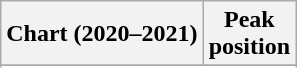<table class="wikitable sortable plainrowheaders" style="text-align:center">
<tr>
<th scope="col">Chart (2020–2021)</th>
<th scope="col">Peak<br>position</th>
</tr>
<tr>
</tr>
<tr>
</tr>
<tr>
</tr>
<tr>
</tr>
<tr>
</tr>
<tr>
</tr>
</table>
